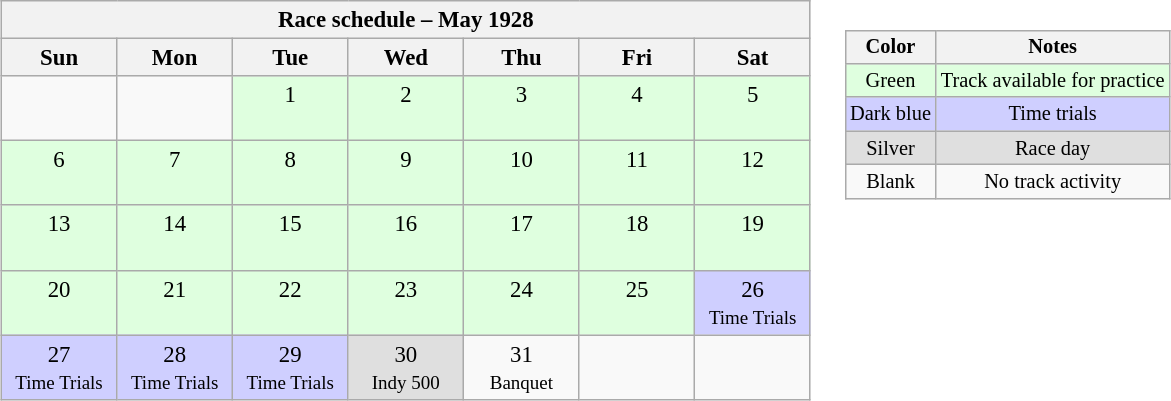<table>
<tr>
<td><br><table class="wikitable" style="text-align:center; font-size:95%">
<tr valign="top">
<th colspan=7>Race schedule – May 1928</th>
</tr>
<tr>
<th scope="col" width="70">Sun</th>
<th scope="col" width="70">Mon</th>
<th scope="col" width="70">Tue</th>
<th scope="col" width="70">Wed</th>
<th scope="col" width="70">Thu</th>
<th scope="col" width="70">Fri</th>
<th scope="col" width="70">Sat</th>
</tr>
<tr>
<td> </td>
<td> </td>
<td style="background:#DFFFDF;">1<br> </td>
<td style="background:#DFFFDF;">2<br> </td>
<td style="background:#DFFFDF;">3<br> </td>
<td style="background:#DFFFDF;">4<br> </td>
<td style="background:#DFFFDF;">5<br> </td>
</tr>
<tr>
<td style="background:#DFFFDF;">6<br> </td>
<td style="background:#DFFFDF;">7<br> </td>
<td style="background:#DFFFDF;">8<br> </td>
<td style="background:#DFFFDF;">9<br> </td>
<td style="background:#DFFFDF;">10<br> </td>
<td style="background:#DFFFDF;">11<br> </td>
<td style="background:#DFFFDF;">12<br> </td>
</tr>
<tr>
<td style="background:#DFFFDF;">13<br> </td>
<td style="background:#DFFFDF;">14<br> </td>
<td style="background:#DFFFDF;">15<br> </td>
<td style="background:#DFFFDF;">16<br> </td>
<td style="background:#DFFFDF;">17<br> </td>
<td style="background:#DFFFDF;">18<br> </td>
<td style="background:#DFFFDF;">19<br> </td>
</tr>
<tr>
<td style="background:#DFFFDF;">20<br> </td>
<td style="background:#DFFFDF;">21<br> </td>
<td style="background:#DFFFDF;">22<br> </td>
<td style="background:#DFFFDF;">23<br> </td>
<td style="background:#DFFFDF;">24<br> </td>
<td style="background:#DFFFDF;">25<br> </td>
<td style="background:#CFCFFF;">26<br><small>Time Trials</small></td>
</tr>
<tr>
<td style="background:#CFCFFF;">27<br><small>Time Trials</small></td>
<td style="background:#CFCFFF;">28<br><small>Time Trials</small></td>
<td style="background:#CFCFFF;">29<br><small>Time Trials</small></td>
<td style="background:#DFDFDF;">30<br><small>Indy 500</small></td>
<td>31<br><small>Banquet</small></td>
<td> </td>
<td> </td>
</tr>
</table>
</td>
<td valign="top"><br><table>
<tr>
<td><br><table style="margin-right:0; font-size:85%; text-align:center;" class="wikitable">
<tr>
<th>Color</th>
<th>Notes</th>
</tr>
<tr style="background:#DFFFDF;">
<td>Green</td>
<td>Track available for practice</td>
</tr>
<tr style="background:#CFCFFF;">
<td>Dark blue</td>
<td>Time trials</td>
</tr>
<tr style="background:#DFDFDF;">
<td>Silver</td>
<td>Race day</td>
</tr>
<tr>
<td>Blank</td>
<td>No track activity</td>
</tr>
</table>
</td>
</tr>
</table>
</td>
</tr>
</table>
